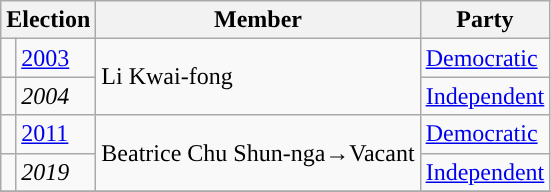<table class="wikitable">
<tr>
<th colspan="2">Election</th>
<th>Member</th>
<th>Party</th>
</tr>
<tr>
<td style="color:inherit;background:"></td>
<td><a href='#'>2003</a></td>
<td rowspan=2>Li Kwai-fong</td>
<td><a href='#'>Democratic</a></td>
</tr>
<tr>
<td style="color:inherit;background:"></td>
<td><em>2004</em></td>
<td><a href='#'>Independent</a></td>
</tr>
<tr>
<td style="color:inherit;background:"></td>
<td><a href='#'>2011</a></td>
<td rowspan=2>Beatrice Chu Shun-nga→Vacant</td>
<td><a href='#'>Democratic</a></td>
</tr>
<tr>
<td style="color:inherit;background:"></td>
<td><em>2019</em></td>
<td><a href='#'>Independent</a></td>
</tr>
<tr>
</tr>
</table>
